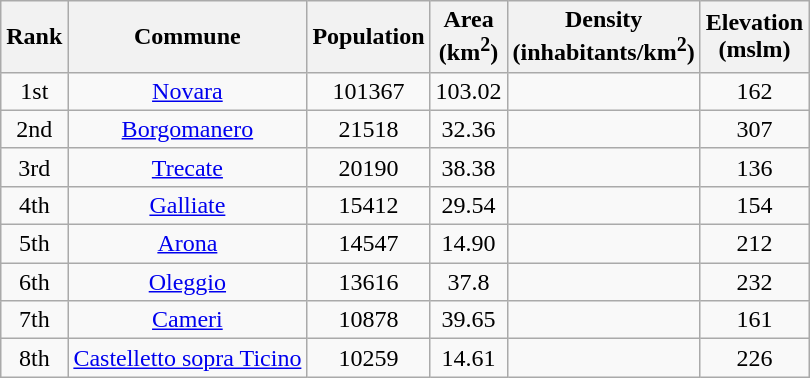<table class="wikitable" style="text-align:center">
<tr>
<th>Rank</th>
<th>Commune</th>
<th>Population</th>
<th>Area<br> (km<sup>2</sup>)</th>
<th>Density<br> (inhabitants/km<sup>2</sup>)</th>
<th>Elevation<br>  (mslm)</th>
</tr>
<tr>
<td>1st</td>
<td><a href='#'>Novara</a></td>
<td>101367</td>
<td>103.02</td>
<td></td>
<td>162</td>
</tr>
<tr>
<td>2nd</td>
<td><a href='#'>Borgomanero</a></td>
<td>21518</td>
<td>32.36</td>
<td></td>
<td>307</td>
</tr>
<tr>
<td>3rd</td>
<td><a href='#'>Trecate</a></td>
<td>20190</td>
<td>38.38</td>
<td></td>
<td>136</td>
</tr>
<tr>
<td>4th</td>
<td><a href='#'>Galliate</a></td>
<td>15412</td>
<td>29.54</td>
<td></td>
<td>154</td>
</tr>
<tr>
<td>5th</td>
<td><a href='#'>Arona</a></td>
<td>14547</td>
<td>14.90</td>
<td></td>
<td>212</td>
</tr>
<tr>
<td>6th</td>
<td><a href='#'>Oleggio</a></td>
<td>13616</td>
<td>37.8</td>
<td></td>
<td>232</td>
</tr>
<tr>
<td>7th</td>
<td><a href='#'>Cameri</a></td>
<td>10878</td>
<td>39.65</td>
<td></td>
<td>161</td>
</tr>
<tr>
<td>8th</td>
<td><a href='#'>Castelletto sopra Ticino</a></td>
<td>10259</td>
<td>14.61</td>
<td></td>
<td>226</td>
</tr>
</table>
